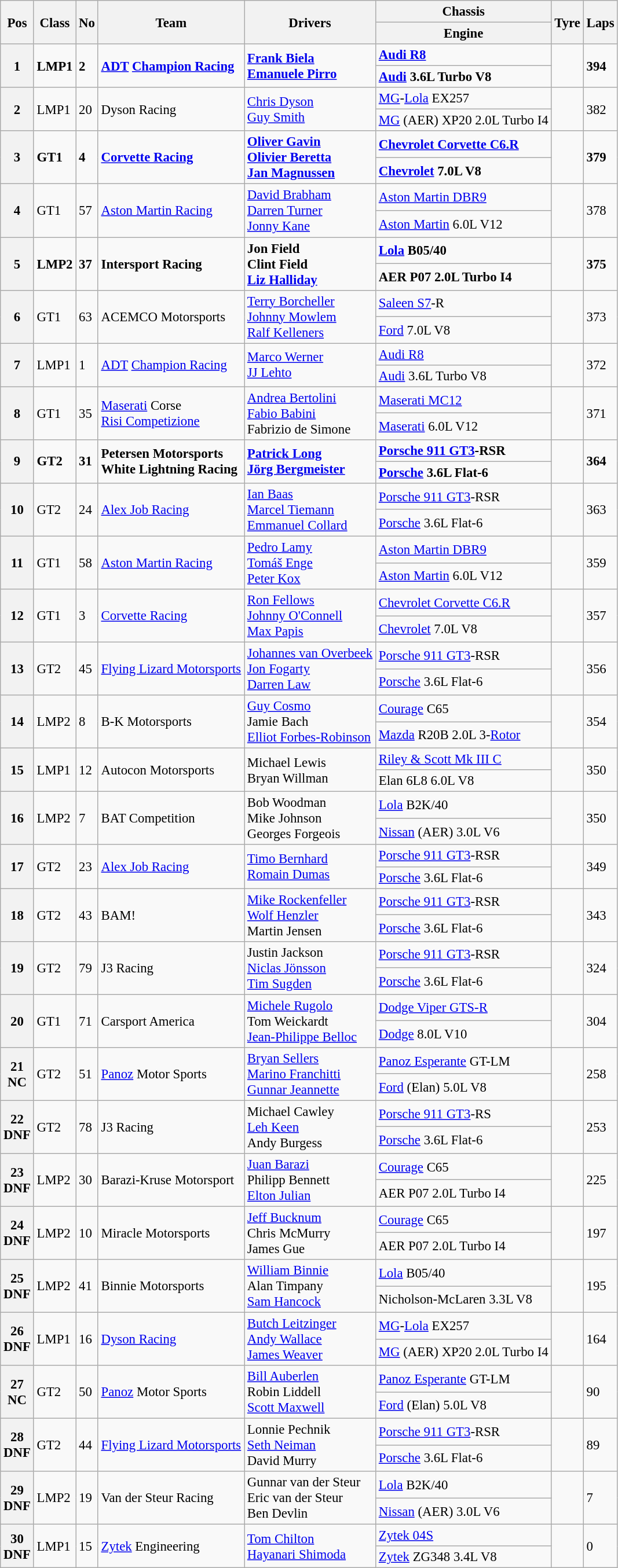<table class="wikitable" style="font-size: 95%;">
<tr>
<th rowspan=2>Pos</th>
<th rowspan=2>Class</th>
<th rowspan=2>No</th>
<th rowspan=2>Team</th>
<th rowspan=2>Drivers</th>
<th>Chassis</th>
<th rowspan=2>Tyre</th>
<th rowspan=2>Laps</th>
</tr>
<tr>
<th>Engine</th>
</tr>
<tr style="font-weight:bold">
<th rowspan=2>1</th>
<td rowspan=2>LMP1</td>
<td rowspan=2>2</td>
<td rowspan=2> <a href='#'>ADT</a> <a href='#'>Champion Racing</a></td>
<td rowspan=2> <a href='#'>Frank Biela</a><br> <a href='#'>Emanuele Pirro</a></td>
<td><a href='#'>Audi R8</a></td>
<td rowspan=2></td>
<td rowspan=2>394</td>
</tr>
<tr style="font-weight:bold">
<td><a href='#'>Audi</a> 3.6L Turbo V8</td>
</tr>
<tr>
<th rowspan=2>2</th>
<td rowspan=2>LMP1</td>
<td rowspan=2>20</td>
<td rowspan=2> Dyson Racing</td>
<td rowspan=2> <a href='#'>Chris Dyson</a><br> <a href='#'>Guy Smith</a></td>
<td><a href='#'>MG</a>-<a href='#'>Lola</a> EX257</td>
<td rowspan=2></td>
<td rowspan=2>382</td>
</tr>
<tr>
<td><a href='#'>MG</a> (AER) XP20 2.0L Turbo I4</td>
</tr>
<tr style="font-weight:bold">
<th rowspan=2>3</th>
<td rowspan=2>GT1</td>
<td rowspan=2>4</td>
<td rowspan=2> <a href='#'>Corvette Racing</a></td>
<td rowspan=2> <a href='#'>Oliver Gavin</a><br> <a href='#'>Olivier Beretta</a><br> <a href='#'>Jan Magnussen</a></td>
<td><a href='#'>Chevrolet Corvette C6.R</a></td>
<td rowspan=2></td>
<td rowspan=2>379</td>
</tr>
<tr style="font-weight:bold">
<td><a href='#'>Chevrolet</a> 7.0L V8</td>
</tr>
<tr>
<th rowspan=2>4</th>
<td rowspan=2>GT1</td>
<td rowspan=2>57</td>
<td rowspan=2> <a href='#'>Aston Martin Racing</a></td>
<td rowspan=2> <a href='#'>David Brabham</a><br> <a href='#'>Darren Turner</a><br> <a href='#'>Jonny Kane</a></td>
<td><a href='#'>Aston Martin DBR9</a></td>
<td rowspan=2></td>
<td rowspan=2>378</td>
</tr>
<tr>
<td><a href='#'>Aston Martin</a> 6.0L V12</td>
</tr>
<tr style="font-weight:bold">
<th rowspan=2>5</th>
<td rowspan=2>LMP2</td>
<td rowspan=2>37</td>
<td rowspan=2> Intersport Racing</td>
<td rowspan=2> Jon Field<br> Clint Field<br> <a href='#'>Liz Halliday</a></td>
<td><a href='#'>Lola</a> B05/40</td>
<td rowspan=2></td>
<td rowspan=2>375</td>
</tr>
<tr style="font-weight:bold">
<td>AER P07 2.0L Turbo I4</td>
</tr>
<tr>
<th rowspan=2>6</th>
<td rowspan=2>GT1</td>
<td rowspan=2>63</td>
<td rowspan=2> ACEMCO Motorsports</td>
<td rowspan=2> <a href='#'>Terry Borcheller</a><br> <a href='#'>Johnny Mowlem</a><br> <a href='#'>Ralf Kelleners</a></td>
<td><a href='#'>Saleen S7</a>-R</td>
<td rowspan=2></td>
<td rowspan=2>373</td>
</tr>
<tr>
<td><a href='#'>Ford</a> 7.0L V8</td>
</tr>
<tr>
<th rowspan=2>7</th>
<td rowspan=2>LMP1</td>
<td rowspan=2>1</td>
<td rowspan=2> <a href='#'>ADT</a> <a href='#'>Champion Racing</a></td>
<td rowspan=2> <a href='#'>Marco Werner</a><br> <a href='#'>JJ Lehto</a></td>
<td><a href='#'>Audi R8</a></td>
<td rowspan=2></td>
<td rowspan=2>372</td>
</tr>
<tr>
<td><a href='#'>Audi</a> 3.6L Turbo V8</td>
</tr>
<tr>
<th rowspan=2>8</th>
<td rowspan=2>GT1</td>
<td rowspan=2>35</td>
<td rowspan=2> <a href='#'>Maserati</a> Corse<br> <a href='#'>Risi Competizione</a></td>
<td rowspan=2> <a href='#'>Andrea Bertolini</a><br> <a href='#'>Fabio Babini</a><br> Fabrizio de Simone</td>
<td><a href='#'>Maserati MC12</a></td>
<td rowspan=2></td>
<td rowspan=2>371</td>
</tr>
<tr>
<td><a href='#'>Maserati</a> 6.0L V12</td>
</tr>
<tr style="font-weight:bold">
<th rowspan=2>9</th>
<td rowspan=2>GT2</td>
<td rowspan=2>31</td>
<td rowspan=2> Petersen Motorsports<br> White Lightning Racing</td>
<td rowspan=2> <a href='#'>Patrick Long</a><br> <a href='#'>Jörg Bergmeister</a></td>
<td><a href='#'>Porsche 911 GT3</a>-RSR</td>
<td rowspan=2></td>
<td rowspan=2>364</td>
</tr>
<tr style="font-weight:bold">
<td><a href='#'>Porsche</a> 3.6L Flat-6</td>
</tr>
<tr>
<th rowspan=2>10</th>
<td rowspan=2>GT2</td>
<td rowspan=2>24</td>
<td rowspan=2> <a href='#'>Alex Job Racing</a></td>
<td rowspan=2> <a href='#'>Ian Baas</a><br> <a href='#'>Marcel Tiemann</a><br> <a href='#'>Emmanuel Collard</a></td>
<td><a href='#'>Porsche 911 GT3</a>-RSR</td>
<td rowspan=2></td>
<td rowspan=2>363</td>
</tr>
<tr>
<td><a href='#'>Porsche</a> 3.6L Flat-6</td>
</tr>
<tr>
<th rowspan=2>11</th>
<td rowspan=2>GT1</td>
<td rowspan=2>58</td>
<td rowspan=2> <a href='#'>Aston Martin Racing</a></td>
<td rowspan=2> <a href='#'>Pedro Lamy</a><br> <a href='#'>Tomáš Enge</a><br> <a href='#'>Peter Kox</a></td>
<td><a href='#'>Aston Martin DBR9</a></td>
<td rowspan=2></td>
<td rowspan=2>359</td>
</tr>
<tr>
<td><a href='#'>Aston Martin</a> 6.0L V12</td>
</tr>
<tr>
<th rowspan=2>12</th>
<td rowspan=2>GT1</td>
<td rowspan=2>3</td>
<td rowspan=2> <a href='#'>Corvette Racing</a></td>
<td rowspan=2> <a href='#'>Ron Fellows</a><br> <a href='#'>Johnny O'Connell</a><br> <a href='#'>Max Papis</a></td>
<td><a href='#'>Chevrolet Corvette C6.R</a></td>
<td rowspan=2></td>
<td rowspan=2>357</td>
</tr>
<tr>
<td><a href='#'>Chevrolet</a> 7.0L V8</td>
</tr>
<tr>
<th rowspan=2>13</th>
<td rowspan=2>GT2</td>
<td rowspan=2>45</td>
<td rowspan=2> <a href='#'>Flying Lizard Motorsports</a></td>
<td rowspan=2> <a href='#'>Johannes van Overbeek</a><br> <a href='#'>Jon Fogarty</a><br> <a href='#'>Darren Law</a></td>
<td><a href='#'>Porsche 911 GT3</a>-RSR</td>
<td rowspan=2></td>
<td rowspan=2>356</td>
</tr>
<tr>
<td><a href='#'>Porsche</a> 3.6L Flat-6</td>
</tr>
<tr>
<th rowspan=2>14</th>
<td rowspan=2>LMP2</td>
<td rowspan=2>8</td>
<td rowspan=2> B-K Motorsports</td>
<td rowspan=2> <a href='#'>Guy Cosmo</a><br> Jamie Bach<br> <a href='#'>Elliot Forbes-Robinson</a></td>
<td><a href='#'>Courage</a> C65</td>
<td rowspan=2></td>
<td rowspan=2>354</td>
</tr>
<tr>
<td><a href='#'>Mazda</a> R20B 2.0L 3-<a href='#'>Rotor</a></td>
</tr>
<tr>
<th rowspan=2>15</th>
<td rowspan=2>LMP1</td>
<td rowspan=2>12</td>
<td rowspan=2> Autocon Motorsports</td>
<td rowspan=2> Michael Lewis<br> Bryan Willman</td>
<td><a href='#'>Riley & Scott Mk III C</a></td>
<td rowspan=2></td>
<td rowspan=2>350</td>
</tr>
<tr>
<td>Elan 6L8 6.0L V8</td>
</tr>
<tr>
<th rowspan=2>16</th>
<td rowspan=2>LMP2</td>
<td rowspan=2>7</td>
<td rowspan=2> BAT Competition</td>
<td rowspan=2> Bob Woodman<br> Mike Johnson<br> Georges Forgeois</td>
<td><a href='#'>Lola</a> B2K/40</td>
<td rowspan=2></td>
<td rowspan=2>350</td>
</tr>
<tr>
<td><a href='#'>Nissan</a> (AER) 3.0L V6</td>
</tr>
<tr>
<th rowspan=2>17</th>
<td rowspan=2>GT2</td>
<td rowspan=2>23</td>
<td rowspan=2> <a href='#'>Alex Job Racing</a></td>
<td rowspan=2> <a href='#'>Timo Bernhard</a><br> <a href='#'>Romain Dumas</a></td>
<td><a href='#'>Porsche 911 GT3</a>-RSR</td>
<td rowspan=2></td>
<td rowspan=2>349</td>
</tr>
<tr>
<td><a href='#'>Porsche</a> 3.6L Flat-6</td>
</tr>
<tr>
<th rowspan=2>18</th>
<td rowspan=2>GT2</td>
<td rowspan=2>43</td>
<td rowspan=2> BAM!</td>
<td rowspan=2> <a href='#'>Mike Rockenfeller</a><br> <a href='#'>Wolf Henzler</a><br> Martin Jensen</td>
<td><a href='#'>Porsche 911 GT3</a>-RSR</td>
<td rowspan=2></td>
<td rowspan=2>343</td>
</tr>
<tr>
<td><a href='#'>Porsche</a> 3.6L Flat-6</td>
</tr>
<tr>
<th rowspan=2>19</th>
<td rowspan=2>GT2</td>
<td rowspan=2>79</td>
<td rowspan=2> J3 Racing</td>
<td rowspan=2> Justin Jackson<br> <a href='#'>Niclas Jönsson</a><br> <a href='#'>Tim Sugden</a></td>
<td><a href='#'>Porsche 911 GT3</a>-RSR</td>
<td rowspan=2></td>
<td rowspan=2>324</td>
</tr>
<tr>
<td><a href='#'>Porsche</a> 3.6L Flat-6</td>
</tr>
<tr>
<th rowspan=2>20</th>
<td rowspan=2>GT1</td>
<td rowspan=2>71</td>
<td rowspan=2> Carsport America</td>
<td rowspan=2> <a href='#'>Michele Rugolo</a><br> Tom Weickardt<br> <a href='#'>Jean-Philippe Belloc</a></td>
<td><a href='#'>Dodge Viper GTS-R</a></td>
<td rowspan=2></td>
<td rowspan=2>304</td>
</tr>
<tr>
<td><a href='#'>Dodge</a> 8.0L V10</td>
</tr>
<tr>
<th rowspan=2>21<br>NC</th>
<td rowspan=2>GT2</td>
<td rowspan=2>51</td>
<td rowspan=2> <a href='#'>Panoz</a> Motor Sports</td>
<td rowspan=2> <a href='#'>Bryan Sellers</a><br> <a href='#'>Marino Franchitti</a><br> <a href='#'>Gunnar Jeannette</a></td>
<td><a href='#'>Panoz Esperante</a> GT-LM</td>
<td rowspan=2></td>
<td rowspan=2>258</td>
</tr>
<tr>
<td><a href='#'>Ford</a> (Elan) 5.0L V8</td>
</tr>
<tr>
<th rowspan=2>22<br>DNF</th>
<td rowspan=2>GT2</td>
<td rowspan=2>78</td>
<td rowspan=2> J3 Racing</td>
<td rowspan=2> Michael Cawley<br> <a href='#'>Leh Keen</a><br> Andy Burgess</td>
<td><a href='#'>Porsche 911 GT3</a>-RS</td>
<td rowspan=2></td>
<td rowspan=2>253</td>
</tr>
<tr>
<td><a href='#'>Porsche</a> 3.6L Flat-6</td>
</tr>
<tr>
<th rowspan=2>23<br>DNF</th>
<td rowspan=2>LMP2</td>
<td rowspan=2>30</td>
<td rowspan=2> Barazi-Kruse Motorsport</td>
<td rowspan=2> <a href='#'>Juan Barazi</a><br> Philipp Bennett<br> <a href='#'>Elton Julian</a></td>
<td><a href='#'>Courage</a> C65</td>
<td rowspan=2></td>
<td rowspan=2>225</td>
</tr>
<tr>
<td>AER P07 2.0L Turbo I4</td>
</tr>
<tr>
<th rowspan=2>24<br>DNF</th>
<td rowspan=2>LMP2</td>
<td rowspan=2>10</td>
<td rowspan=2> Miracle Motorsports</td>
<td rowspan=2> <a href='#'>Jeff Bucknum</a><br> Chris McMurry<br> James Gue</td>
<td><a href='#'>Courage</a> C65</td>
<td rowspan=2></td>
<td rowspan=2>197</td>
</tr>
<tr>
<td>AER P07 2.0L Turbo I4</td>
</tr>
<tr>
<th rowspan=2>25<br>DNF</th>
<td rowspan=2>LMP2</td>
<td rowspan=2>41</td>
<td rowspan=2> Binnie Motorsports</td>
<td rowspan=2> <a href='#'>William Binnie</a><br> Alan Timpany<br> <a href='#'>Sam Hancock</a></td>
<td><a href='#'>Lola</a> B05/40</td>
<td rowspan=2></td>
<td rowspan=2>195</td>
</tr>
<tr>
<td>Nicholson-McLaren 3.3L V8</td>
</tr>
<tr>
<th rowspan=2>26<br>DNF</th>
<td rowspan=2>LMP1</td>
<td rowspan=2>16</td>
<td rowspan=2> <a href='#'>Dyson Racing</a></td>
<td rowspan=2> <a href='#'>Butch Leitzinger</a><br> <a href='#'>Andy Wallace</a><br> <a href='#'>James Weaver</a></td>
<td><a href='#'>MG</a>-<a href='#'>Lola</a> EX257</td>
<td rowspan=2></td>
<td rowspan=2>164</td>
</tr>
<tr>
<td><a href='#'>MG</a> (AER) XP20 2.0L Turbo I4</td>
</tr>
<tr>
<th rowspan=2>27<br>NC</th>
<td rowspan=2>GT2</td>
<td rowspan=2>50</td>
<td rowspan=2> <a href='#'>Panoz</a> Motor Sports</td>
<td rowspan=2> <a href='#'>Bill Auberlen</a><br> Robin Liddell<br> <a href='#'>Scott Maxwell</a></td>
<td><a href='#'>Panoz Esperante</a> GT-LM</td>
<td rowspan=2></td>
<td rowspan=2>90</td>
</tr>
<tr>
<td><a href='#'>Ford</a> (Elan) 5.0L V8</td>
</tr>
<tr>
<th rowspan=2>28<br>DNF</th>
<td rowspan=2>GT2</td>
<td rowspan=2>44</td>
<td rowspan=2> <a href='#'>Flying Lizard Motorsports</a></td>
<td rowspan=2> Lonnie Pechnik<br> <a href='#'>Seth Neiman</a><br> David Murry</td>
<td><a href='#'>Porsche 911 GT3</a>-RSR</td>
<td rowspan=2></td>
<td rowspan=2>89</td>
</tr>
<tr>
<td><a href='#'>Porsche</a> 3.6L Flat-6</td>
</tr>
<tr>
<th rowspan=2>29<br>DNF</th>
<td rowspan=2>LMP2</td>
<td rowspan=2>19</td>
<td rowspan=2> Van der Steur Racing</td>
<td rowspan=2> Gunnar van der Steur<br> Eric van der Steur<br> Ben Devlin</td>
<td><a href='#'>Lola</a> B2K/40</td>
<td rowspan=2></td>
<td rowspan=2>7</td>
</tr>
<tr>
<td><a href='#'>Nissan</a> (AER) 3.0L V6</td>
</tr>
<tr>
<th rowspan=2>30<br>DNF</th>
<td rowspan=2>LMP1</td>
<td rowspan=2>15</td>
<td rowspan=2> <a href='#'>Zytek</a> Engineering</td>
<td rowspan=2> <a href='#'>Tom Chilton</a><br> <a href='#'>Hayanari Shimoda</a></td>
<td><a href='#'>Zytek 04S</a></td>
<td rowspan=2></td>
<td rowspan=2>0</td>
</tr>
<tr>
<td><a href='#'>Zytek</a> ZG348 3.4L V8</td>
</tr>
</table>
